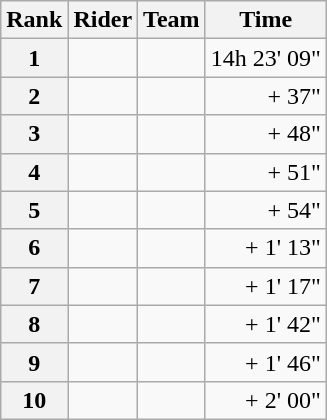<table class="wikitable" margin-bottom:0;">
<tr>
<th scope="col">Rank</th>
<th scope="col">Rider</th>
<th scope="col">Team</th>
<th scope="col">Time</th>
</tr>
<tr>
<th scope="row">1</th>
<td> </td>
<td></td>
<td align="right">14h 23' 09"</td>
</tr>
<tr>
<th scope="row">2</th>
<td></td>
<td></td>
<td align="right">+ 37"</td>
</tr>
<tr>
<th scope="row">3</th>
<td></td>
<td></td>
<td align="right">+ 48"</td>
</tr>
<tr>
<th scope="row">4</th>
<td></td>
<td></td>
<td align="right">+ 51"</td>
</tr>
<tr>
<th scope="row">5</th>
<td></td>
<td></td>
<td align="right">+ 54"</td>
</tr>
<tr>
<th scope="row">6</th>
<td></td>
<td></td>
<td align="right">+ 1' 13"</td>
</tr>
<tr>
<th scope="row">7</th>
<td></td>
<td></td>
<td align="right">+ 1' 17"</td>
</tr>
<tr>
<th scope="row">8</th>
<td></td>
<td></td>
<td align="right">+ 1' 42"</td>
</tr>
<tr>
<th scope="row">9</th>
<td></td>
<td></td>
<td align="right">+ 1' 46"</td>
</tr>
<tr>
<th scope="row">10</th>
<td></td>
<td></td>
<td align="right">+ 2' 00"</td>
</tr>
</table>
